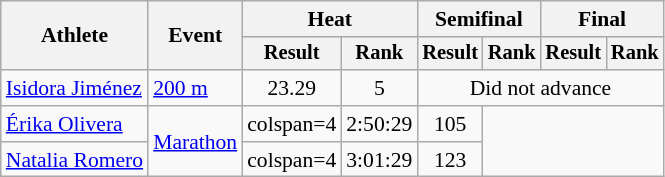<table class="wikitable" style="font-size:90%">
<tr>
<th rowspan="2">Athlete</th>
<th rowspan="2">Event</th>
<th colspan="2">Heat</th>
<th colspan="2">Semifinal</th>
<th colspan="2">Final</th>
</tr>
<tr style="font-size:95%">
<th>Result</th>
<th>Rank</th>
<th>Result</th>
<th>Rank</th>
<th>Result</th>
<th>Rank</th>
</tr>
<tr align=center>
<td align=left><a href='#'>Isidora Jiménez</a></td>
<td align=left><a href='#'>200 m</a></td>
<td>23.29</td>
<td>5</td>
<td colspan=4>Did not advance</td>
</tr>
<tr align=center>
<td align=left><a href='#'>Érika Olivera</a></td>
<td align=left rowspan=2><a href='#'>Marathon</a></td>
<td>colspan=4 </td>
<td>2:50:29</td>
<td>105</td>
</tr>
<tr align=center>
<td align=left><a href='#'>Natalia Romero</a></td>
<td>colspan=4 </td>
<td>3:01:29</td>
<td>123</td>
</tr>
</table>
